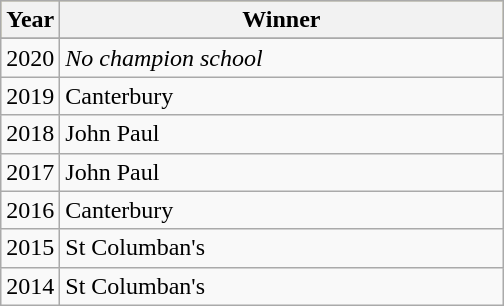<table class="wikitable">
<tr bgcolor=#bdb76b>
<th style="width:2em;">Year</th>
<th style="width:18em;">Winner</th>
</tr>
<tr>
</tr>
<tr>
<td>2020</td>
<td><em>No champion school</em></td>
</tr>
<tr>
<td>2019</td>
<td>Canterbury</td>
</tr>
<tr>
<td>2018</td>
<td>John Paul</td>
</tr>
<tr>
<td>2017</td>
<td>John Paul </td>
</tr>
<tr>
<td>2016</td>
<td>Canterbury </td>
</tr>
<tr>
<td>2015</td>
<td>St Columban's</td>
</tr>
<tr>
<td>2014</td>
<td>St Columban's</td>
</tr>
</table>
